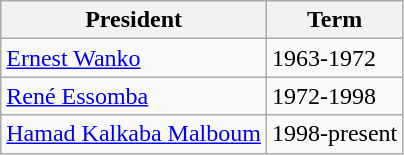<table class="wikitable">
<tr>
<th>President</th>
<th>Term</th>
</tr>
<tr>
<td><a href='#'>Ernest Wanko</a></td>
<td>1963-1972</td>
</tr>
<tr>
<td><a href='#'>René Essomba</a></td>
<td>1972-1998</td>
</tr>
<tr>
<td><a href='#'>Hamad Kalkaba Malboum</a></td>
<td>1998-present</td>
</tr>
</table>
